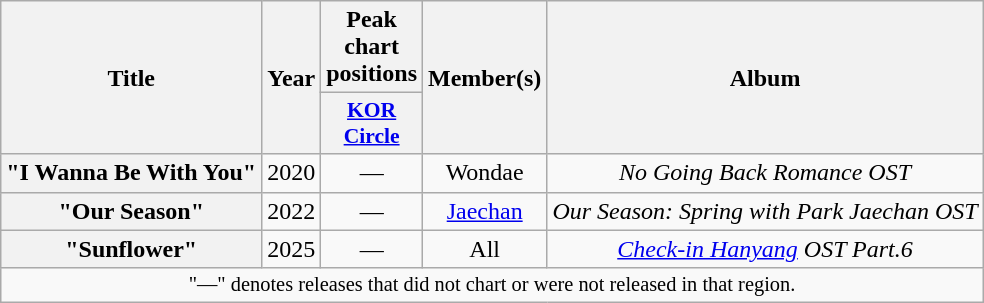<table class="wikitable plainrowheaders" style="text-align:center">
<tr>
<th rowspan="2">Title</th>
<th rowspan="2">Year</th>
<th>Peak chart<br>positions</th>
<th rowspan="2">Member(s)</th>
<th rowspan="2">Album</th>
</tr>
<tr>
<th scope="col" style="width:2.7em;font-size:90%;"><a href='#'>KOR<br>Circle</a></th>
</tr>
<tr>
<th scope="row">"I Wanna Be With You"</th>
<td>2020</td>
<td>—</td>
<td>Wondae</td>
<td><em>No Going Back Romance OST</em></td>
</tr>
<tr>
<th scope="row">"Our Season"</th>
<td>2022</td>
<td>—</td>
<td><a href='#'>Jaechan</a></td>
<td><em>Our Season: Spring with Park Jaechan OST</em></td>
</tr>
<tr>
<th scope="row">"Sunflower"</th>
<td>2025</td>
<td>—</td>
<td>All</td>
<td><em><a href='#'>Check-in Hanyang</a> OST Part.6</em></td>
</tr>
<tr>
<td colspan="5" style="font-size:85%;">"—" denotes releases that did not chart or were not released in that region.</td>
</tr>
</table>
